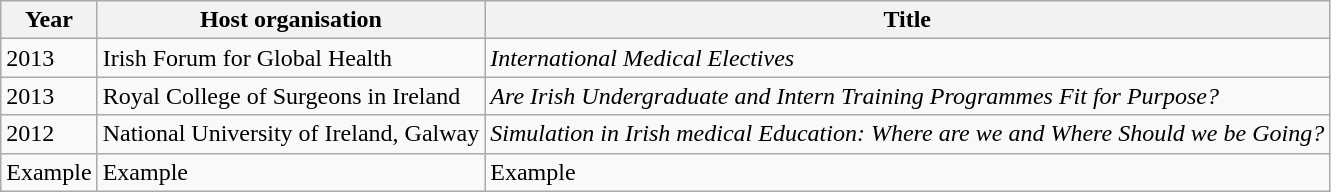<table class="wikitable sortable">
<tr>
<th>Year</th>
<th>Host organisation</th>
<th>Title</th>
</tr>
<tr>
<td>2013</td>
<td>Irish Forum for Global Health</td>
<td><em>International Medical Electives</em></td>
</tr>
<tr>
<td>2013</td>
<td>Royal College of Surgeons in Ireland</td>
<td><em>Are Irish Undergraduate and Intern Training Programmes Fit for Purpose?</em></td>
</tr>
<tr>
<td>2012</td>
<td>National University of Ireland, Galway</td>
<td><em>Simulation in Irish medical Education: Where are we and Where Should we be Going?</em></td>
</tr>
<tr>
<td>Example</td>
<td>Example</td>
<td>Example</td>
</tr>
</table>
